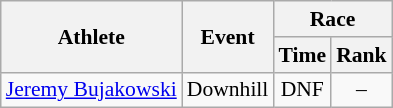<table class="wikitable" style="font-size:90%">
<tr>
<th rowspan="2">Athlete</th>
<th rowspan="2">Event</th>
<th colspan="2">Race</th>
</tr>
<tr>
<th>Time</th>
<th>Rank</th>
</tr>
<tr>
<td><a href='#'>Jeremy Bujakowski</a></td>
<td>Downhill</td>
<td align="center">DNF</td>
<td align="center">–</td>
</tr>
</table>
